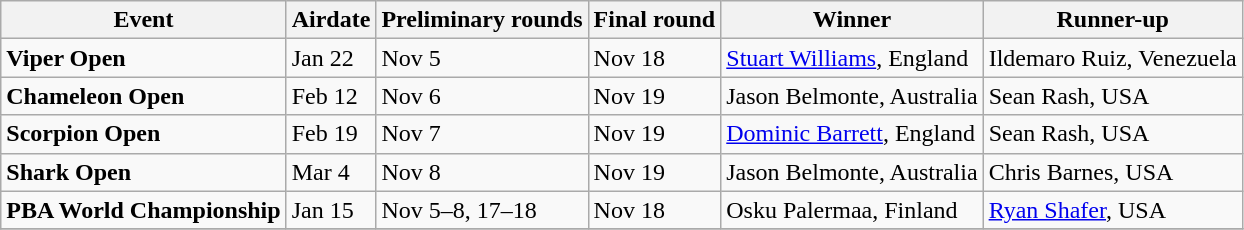<table class="wikitable">
<tr>
<th>Event</th>
<th>Airdate</th>
<th>Preliminary rounds</th>
<th>Final round</th>
<th>Winner</th>
<th>Runner-up</th>
</tr>
<tr>
<td><strong>Viper Open</strong></td>
<td>Jan 22</td>
<td>Nov 5</td>
<td>Nov 18</td>
<td><a href='#'>Stuart Williams</a>, England</td>
<td>Ildemaro Ruiz, Venezuela</td>
</tr>
<tr>
<td><strong>Chameleon Open</strong></td>
<td>Feb 12</td>
<td>Nov 6</td>
<td>Nov 19</td>
<td>Jason Belmonte, Australia</td>
<td>Sean Rash, USA</td>
</tr>
<tr>
<td><strong>Scorpion Open</strong></td>
<td>Feb 19</td>
<td>Nov 7</td>
<td>Nov 19</td>
<td><a href='#'>Dominic Barrett</a>, England</td>
<td>Sean Rash, USA</td>
</tr>
<tr>
<td><strong>Shark Open</strong></td>
<td>Mar 4</td>
<td>Nov 8</td>
<td>Nov 19</td>
<td>Jason Belmonte, Australia</td>
<td>Chris Barnes, USA</td>
</tr>
<tr>
<td><strong>PBA World Championship</strong></td>
<td>Jan 15</td>
<td>Nov 5–8, 17–18</td>
<td>Nov 18</td>
<td>Osku Palermaa, Finland</td>
<td><a href='#'>Ryan Shafer</a>, USA</td>
</tr>
<tr>
</tr>
</table>
